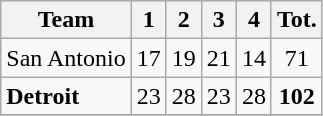<table class="wikitable">
<tr>
<th align=left>Team</th>
<th>1</th>
<th>2</th>
<th>3</th>
<th>4</th>
<th>Tot.</th>
</tr>
<tr style="text-align:center;">
<td align=left>San Antonio</td>
<td>17</td>
<td>19</td>
<td>21</td>
<td>14</td>
<td>71</td>
</tr>
<tr style="text-align:center;">
<td align=left><strong>Detroit</strong></td>
<td>23</td>
<td>28</td>
<td>23</td>
<td>28</td>
<td><strong>102</strong></td>
</tr>
<tr style="text-align:center;">
</tr>
</table>
